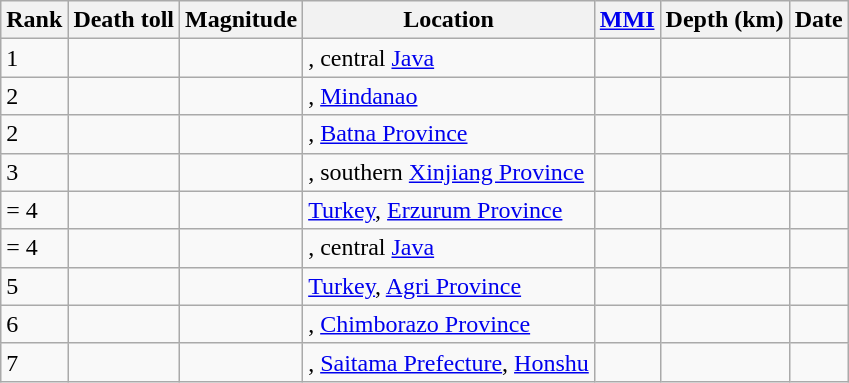<table class="sortable wikitable" style="font-size:100%;">
<tr>
<th>Rank</th>
<th>Death toll</th>
<th>Magnitude</th>
<th>Location</th>
<th><a href='#'>MMI</a></th>
<th>Depth (km)</th>
<th>Date</th>
</tr>
<tr>
<td>1</td>
<td></td>
<td></td>
<td>, central <a href='#'>Java</a></td>
<td></td>
<td></td>
<td></td>
</tr>
<tr>
<td>2</td>
<td></td>
<td></td>
<td>, <a href='#'>Mindanao</a></td>
<td></td>
<td></td>
<td></td>
</tr>
<tr>
<td>2</td>
<td></td>
<td></td>
<td>, <a href='#'>Batna Province</a></td>
<td></td>
<td></td>
<td></td>
</tr>
<tr>
<td>3</td>
<td></td>
<td></td>
<td>, southern <a href='#'>Xinjiang Province</a></td>
<td></td>
<td></td>
<td></td>
</tr>
<tr>
<td>= 4</td>
<td></td>
<td></td>
<td> <a href='#'>Turkey</a>, <a href='#'>Erzurum Province</a></td>
<td></td>
<td></td>
<td></td>
</tr>
<tr>
<td>= 4</td>
<td></td>
<td></td>
<td>, central <a href='#'>Java</a></td>
<td></td>
<td></td>
<td></td>
</tr>
<tr>
<td>5</td>
<td></td>
<td></td>
<td> <a href='#'>Turkey</a>, <a href='#'>Agri Province</a></td>
<td></td>
<td></td>
<td></td>
</tr>
<tr>
<td>6</td>
<td></td>
<td></td>
<td>, <a href='#'>Chimborazo Province</a></td>
<td></td>
<td></td>
<td></td>
</tr>
<tr>
<td>7</td>
<td></td>
<td></td>
<td>, <a href='#'>Saitama Prefecture</a>, <a href='#'>Honshu</a></td>
<td></td>
<td></td>
<td></td>
</tr>
</table>
